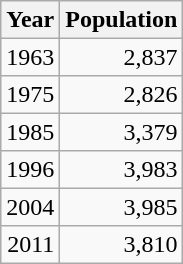<table class="wikitable" style="line-height:1.1em;">
<tr>
<th>Year</th>
<th>Population</th>
</tr>
<tr align="right">
<td>1963</td>
<td>2,837</td>
</tr>
<tr align="right">
<td>1975</td>
<td>2,826</td>
</tr>
<tr align="right">
<td>1985</td>
<td>3,379</td>
</tr>
<tr align="right">
<td>1996</td>
<td>3,983</td>
</tr>
<tr align="right">
<td>2004</td>
<td>3,985</td>
</tr>
<tr align="right">
<td>2011</td>
<td>3,810</td>
</tr>
</table>
